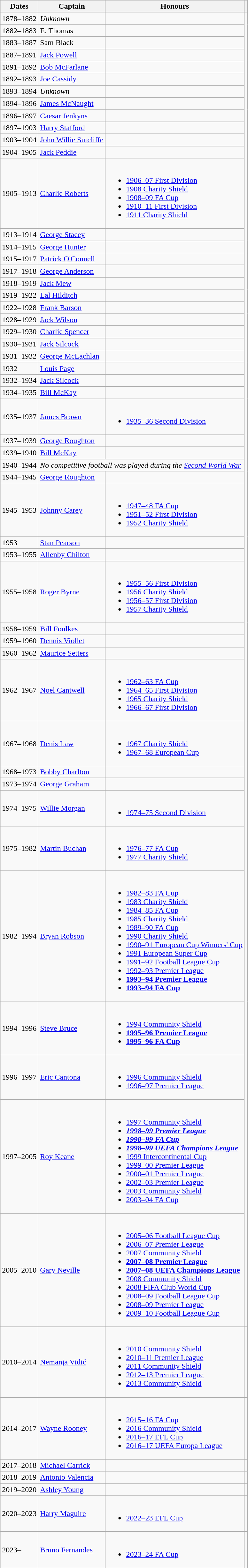<table class="wikitable plainrowheaders unsortable">
<tr>
<th scope="col">Dates</th>
<th scope="col">Captain</th>
<th scope="col">Honours</th>
<th></th>
</tr>
<tr>
<td>1878–1882</td>
<td><em>Unknown</em></td>
<td></td>
<td rowspan="50"></td>
</tr>
<tr>
<td>1882–1883</td>
<td scope="row"> E. Thomas</td>
<td></td>
</tr>
<tr>
<td>1883–1887</td>
<td scope="row"> Sam Black</td>
<td></td>
</tr>
<tr>
<td>1887–1891</td>
<td scope="row"> <a href='#'>Jack Powell</a></td>
<td></td>
</tr>
<tr>
<td>1891–1892</td>
<td scope="row"> <a href='#'>Bob McFarlane</a></td>
<td></td>
</tr>
<tr>
<td>1892–1893</td>
<td scope="row"> <a href='#'>Joe Cassidy</a></td>
<td></td>
</tr>
<tr>
<td>1893–1894</td>
<td><em>Unknown</em></td>
<td></td>
</tr>
<tr>
<td>1894–1896</td>
<td scope="row"> <a href='#'>James McNaught</a></td>
<td></td>
</tr>
<tr>
<td>1896–1897</td>
<td scope="row"> <a href='#'>Caesar Jenkyns</a></td>
<td></td>
</tr>
<tr>
<td>1897–1903</td>
<td scope="row"> <a href='#'>Harry Stafford</a></td>
</tr>
<tr>
<td>1903–1904</td>
<td scope="row"> <a href='#'>John Willie Sutcliffe</a></td>
<td></td>
</tr>
<tr>
<td>1904–1905</td>
<td scope="row"> <a href='#'>Jack Peddie</a></td>
<td></td>
</tr>
<tr>
<td>1905–1913</td>
<td scope="row"> <a href='#'>Charlie Roberts</a></td>
<td><br><ul><li><a href='#'>1906–07 First Division</a></li><li><a href='#'>1908 Charity Shield</a></li><li><a href='#'>1908–09 FA Cup</a></li><li><a href='#'>1910–11 First Division</a></li><li><a href='#'>1911 Charity Shield</a></li></ul></td>
</tr>
<tr>
<td>1913–1914</td>
<td scope="row"> <a href='#'>George Stacey</a></td>
<td></td>
</tr>
<tr>
<td>1914–1915</td>
<td scope="row"> <a href='#'>George Hunter</a></td>
<td></td>
</tr>
<tr>
<td>1915–1917</td>
<td scope="row"> <a href='#'>Patrick O'Connell</a></td>
<td></td>
</tr>
<tr>
<td>1917–1918</td>
<td scope="row"> <a href='#'>George Anderson</a></td>
<td></td>
</tr>
<tr>
<td>1918–1919</td>
<td scope="row"> <a href='#'>Jack Mew</a></td>
<td></td>
</tr>
<tr>
<td>1919–1922</td>
<td scope="row"> <a href='#'>Lal Hilditch</a></td>
<td></td>
</tr>
<tr>
<td>1922–1928</td>
<td scope="row"> <a href='#'>Frank Barson</a></td>
<td></td>
</tr>
<tr>
<td>1928–1929</td>
<td scope="row"> <a href='#'>Jack Wilson</a></td>
<td></td>
</tr>
<tr>
<td>1929–1930</td>
<td scope="row"> <a href='#'>Charlie Spencer</a></td>
<td></td>
</tr>
<tr>
<td>1930–1931</td>
<td scope="row"> <a href='#'>Jack Silcock</a></td>
<td></td>
</tr>
<tr>
<td>1931–1932</td>
<td scope="row"> <a href='#'>George McLachlan</a></td>
<td></td>
</tr>
<tr>
<td>1932</td>
<td scope="row"> <a href='#'>Louis Page</a></td>
<td></td>
</tr>
<tr>
<td>1932–1934</td>
<td scope="row"> <a href='#'>Jack Silcock</a></td>
<td></td>
</tr>
<tr>
<td>1934–1935</td>
<td scope="row"> <a href='#'>Bill McKay</a></td>
<td></td>
</tr>
<tr>
<td>1935–1937</td>
<td scope="row"> <a href='#'>James Brown</a></td>
<td><br><ul><li><a href='#'>1935–36 Second Division</a></li></ul></td>
</tr>
<tr>
<td>1937–1939</td>
<td scope="row"> <a href='#'>George Roughton</a></td>
<td></td>
</tr>
<tr>
<td>1939–1940</td>
<td scope="row"> <a href='#'>Bill McKay</a></td>
<td></td>
</tr>
<tr>
<td>1940–1944</td>
<td colspan=2><em>No competitive football was played during the <a href='#'>Second World War</a></em></td>
</tr>
<tr>
<td>1944–1945</td>
<td scope="row"> <a href='#'>George Roughton</a></td>
<td></td>
</tr>
<tr>
<td>1945–1953</td>
<td scope="row"> <a href='#'>Johnny Carey</a></td>
<td><br><ul><li><a href='#'>1947–48 FA Cup</a></li><li><a href='#'>1951–52 First Division</a></li><li><a href='#'>1952 Charity Shield</a></li></ul></td>
</tr>
<tr>
<td>1953</td>
<td scope="row"> <a href='#'>Stan Pearson</a></td>
<td></td>
</tr>
<tr>
<td>1953–1955</td>
<td scope="row"> <a href='#'>Allenby Chilton</a></td>
<td></td>
</tr>
<tr>
<td>1955–1958</td>
<td scope="row"> <a href='#'>Roger Byrne</a></td>
<td><br><ul><li><a href='#'>1955–56 First Division</a></li><li><a href='#'>1956 Charity Shield</a></li><li><a href='#'>1956–57 First Division</a></li><li><a href='#'>1957 Charity Shield</a></li></ul></td>
</tr>
<tr>
<td>1958–1959</td>
<td scope="row"> <a href='#'>Bill Foulkes</a></td>
<td></td>
</tr>
<tr>
<td>1959–1960</td>
<td scope="row"> <a href='#'>Dennis Viollet</a></td>
<td></td>
</tr>
<tr>
<td>1960–1962</td>
<td scope="row"> <a href='#'>Maurice Setters</a></td>
<td></td>
</tr>
<tr>
<td>1962–1967</td>
<td scope="row"> <a href='#'>Noel Cantwell</a></td>
<td><br><ul><li><a href='#'>1962–63 FA Cup</a></li><li><a href='#'>1964–65 First Division</a></li><li><a href='#'>1965 Charity Shield</a></li><li><a href='#'>1966–67 First Division</a></li></ul></td>
</tr>
<tr>
<td>1967–1968</td>
<td scope="row"> <a href='#'>Denis Law</a></td>
<td><br><ul><li><a href='#'>1967 Charity Shield</a></li><li><a href='#'>1967–68 European Cup</a></li></ul></td>
</tr>
<tr>
<td>1968–1973</td>
<td scope="row"> <a href='#'>Bobby Charlton</a></td>
<td></td>
</tr>
<tr>
<td>1973–1974</td>
<td scope="row"> <a href='#'>George Graham</a></td>
<td></td>
</tr>
<tr>
<td>1974–1975</td>
<td scope="row"> <a href='#'>Willie Morgan</a></td>
<td><br><ul><li><a href='#'>1974–75 Second Division</a></li></ul></td>
</tr>
<tr>
<td>1975–1982</td>
<td scope="row"> <a href='#'>Martin Buchan</a></td>
<td><br><ul><li><a href='#'>1976–77 FA Cup</a></li><li><a href='#'>1977 Charity Shield</a></li></ul></td>
</tr>
<tr>
<td>1982–1994</td>
<td scope="row"> <a href='#'>Bryan Robson</a></td>
<td><br><ul><li><a href='#'>1982–83 FA Cup</a></li><li><a href='#'>1983 Charity Shield</a></li><li><a href='#'>1984–85 FA Cup</a></li><li><a href='#'>1985 Charity Shield</a></li><li><a href='#'>1989–90 FA Cup</a></li><li><a href='#'>1990 Charity Shield</a></li><li><a href='#'>1990–91 European Cup Winners' Cup</a></li><li><a href='#'>1991 European Super Cup</a></li><li><a href='#'>1991–92 Football League Cup</a></li><li><a href='#'>1992–93 Premier League</a></li><li><strong><a href='#'>1993–94 Premier League</a></strong></li><li><strong><a href='#'>1993–94 FA Cup</a></strong></li></ul></td>
</tr>
<tr>
<td>1994–1996</td>
<td scope="row"> <a href='#'>Steve Bruce</a></td>
<td><br><ul><li><a href='#'>1994 Community Shield</a></li><li><strong><a href='#'>1995–96 Premier League</a></strong></li><li><strong><a href='#'>1995–96 FA Cup</a></strong></li></ul></td>
</tr>
<tr>
<td>1996–1997</td>
<td scope="row"> <a href='#'>Eric Cantona</a></td>
<td><br><ul><li><a href='#'>1996 Community Shield</a></li><li><a href='#'>1996–97 Premier League</a></li></ul></td>
</tr>
<tr>
<td>1997–2005</td>
<td scope="row"> <a href='#'>Roy Keane</a></td>
<td><br><ul><li><a href='#'>1997 Community Shield</a></li><li><strong><em><a href='#'>1998–99 Premier League</a></em></strong></li><li><strong><em><a href='#'>1998–99 FA Cup</a></em></strong></li><li><strong><em><a href='#'>1998–99 UEFA Champions League</a></em></strong></li><li><a href='#'>1999 Intercontinental Cup</a></li><li><a href='#'>1999–00 Premier League</a></li><li><a href='#'>2000–01 Premier League</a></li><li><a href='#'>2002–03 Premier League</a></li><li><a href='#'>2003 Community Shield</a></li><li><a href='#'>2003–04 FA Cup</a></li></ul></td>
</tr>
<tr>
<td>2005–2010</td>
<td scope="row"> <a href='#'>Gary Neville</a></td>
<td><br><ul><li><a href='#'>2005–06 Football League Cup</a></li><li><a href='#'>2006–07 Premier League</a></li><li><a href='#'>2007 Community Shield</a></li><li><strong><a href='#'>2007–08 Premier League</a></strong></li><li><strong><a href='#'>2007–08 UEFA Champions League</a></strong></li><li><a href='#'>2008 Community Shield</a></li><li><a href='#'>2008 FIFA Club World Cup</a></li><li><a href='#'>2008–09 Football League Cup</a></li><li><a href='#'>2008–09 Premier League</a></li><li><a href='#'>2009–10 Football League Cup</a></li></ul></td>
</tr>
<tr>
<td>2010–2014</td>
<td scope="row"> <a href='#'>Nemanja Vidić</a></td>
<td><br><ul><li><a href='#'>2010 Community Shield</a></li><li><a href='#'>2010–11 Premier League</a></li><li><a href='#'>2011 Community Shield</a></li><li><a href='#'>2012–13 Premier League</a></li><li><a href='#'>2013 Community Shield</a></li></ul></td>
<td></td>
</tr>
<tr>
<td>2014–2017</td>
<td scope="row"> <a href='#'>Wayne Rooney</a></td>
<td><br><ul><li><a href='#'>2015–16 FA Cup</a></li><li><a href='#'>2016 Community Shield</a></li><li><a href='#'>2016–17 EFL Cup</a></li><li><a href='#'>2016–17 UEFA Europa League</a></li></ul></td>
<td></td>
</tr>
<tr>
<td>2017–2018</td>
<td scope="row"> <a href='#'>Michael Carrick</a></td>
<td></td>
<td></td>
</tr>
<tr>
<td>2018–2019</td>
<td scope="row"> <a href='#'>Antonio Valencia</a></td>
<td></td>
<td></td>
</tr>
<tr>
<td>2019–2020</td>
<td scope="row"> <a href='#'>Ashley Young</a></td>
<td></td>
<td></td>
</tr>
<tr>
<td>2020–2023</td>
<td> <a href='#'>Harry Maguire</a></td>
<td><br><ul><li><a href='#'>2022–23 EFL Cup</a></li></ul></td>
<td></td>
</tr>
<tr>
<td>2023–</td>
<td> <a href='#'>Bruno Fernandes</a></td>
<td><br><ul><li><a href='#'>2023–24 FA Cup</a></li></ul></td>
<td></td>
</tr>
</table>
